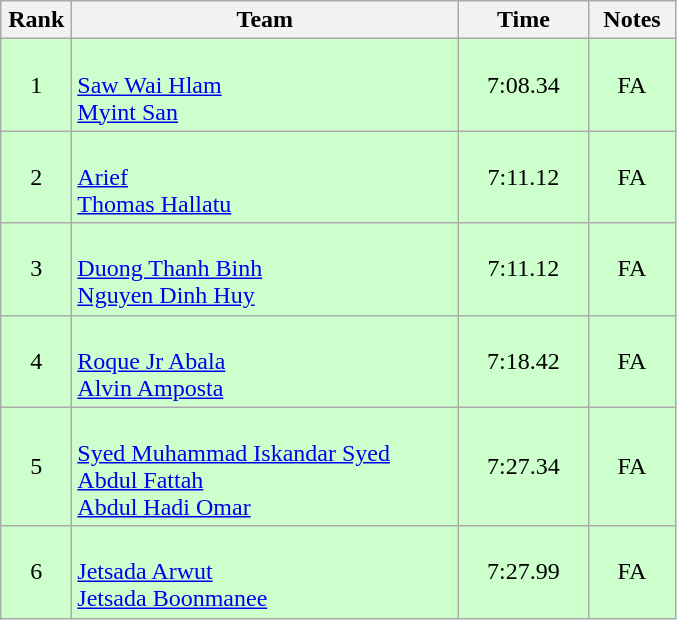<table class="wikitable" style="text-align:center;">
<tr>
<th width=40>Rank</th>
<th width=250>Team</th>
<th width=80>Time</th>
<th width=50>Notes</th>
</tr>
<tr bgcolor=ccffcc>
<td>1</td>
<td align=left><br><a href='#'>Saw Wai Hlam</a><br><a href='#'>Myint San</a></td>
<td>7:08.34</td>
<td>FA</td>
</tr>
<tr bgcolor=ccffcc>
<td>2</td>
<td align=left><br><a href='#'>Arief</a><br><a href='#'>Thomas Hallatu</a></td>
<td>7:11.12</td>
<td>FA</td>
</tr>
<tr bgcolor=ccffcc>
<td>3</td>
<td align=left><br><a href='#'>Duong Thanh Binh</a><br><a href='#'>Nguyen Dinh Huy</a></td>
<td>7:11.12</td>
<td>FA</td>
</tr>
<tr bgcolor=ccffcc>
<td>4</td>
<td align=left><br><a href='#'>Roque Jr Abala</a><br><a href='#'>Alvin Amposta</a></td>
<td>7:18.42</td>
<td>FA</td>
</tr>
<tr bgcolor=ccffcc>
<td>5</td>
<td align=left><br><a href='#'>Syed Muhammad Iskandar Syed Abdul Fattah</a><br><a href='#'>Abdul Hadi Omar</a></td>
<td>7:27.34</td>
<td>FA</td>
</tr>
<tr bgcolor=ccffcc>
<td>6</td>
<td align=left><br><a href='#'>Jetsada Arwut</a><br><a href='#'>Jetsada Boonmanee</a></td>
<td>7:27.99</td>
<td>FA</td>
</tr>
</table>
